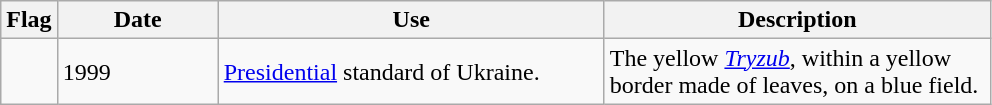<table class="wikitable">
<tr>
<th>Flag</th>
<th style="width:100px;">Date</th>
<th style="width:250px;">Use</th>
<th style="width:250px;">Description</th>
</tr>
<tr>
<td></td>
<td>1999</td>
<td><a href='#'>Presidential</a> standard of Ukraine.</td>
<td>The yellow <a href='#'><em>Tryzub</em></a>, within a yellow border made of leaves, on a blue field.</td>
</tr>
</table>
